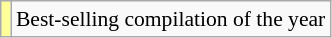<table class="wikitable plainrowheaders" style="font-size:90%;">
<tr>
<td bgcolor=#FFFF99 align=center></td>
<td>Best-selling compilation of the year</td>
</tr>
</table>
